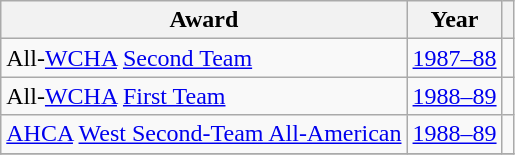<table class="wikitable">
<tr>
<th>Award</th>
<th>Year</th>
<th></th>
</tr>
<tr>
<td>All-<a href='#'>WCHA</a> <a href='#'>Second Team</a></td>
<td><a href='#'>1987–88</a></td>
<td></td>
</tr>
<tr>
<td>All-<a href='#'>WCHA</a> <a href='#'>First Team</a></td>
<td><a href='#'>1988–89</a></td>
<td></td>
</tr>
<tr>
<td><a href='#'>AHCA</a> <a href='#'>West Second-Team All-American</a></td>
<td><a href='#'>1988–89</a></td>
<td></td>
</tr>
<tr>
</tr>
</table>
